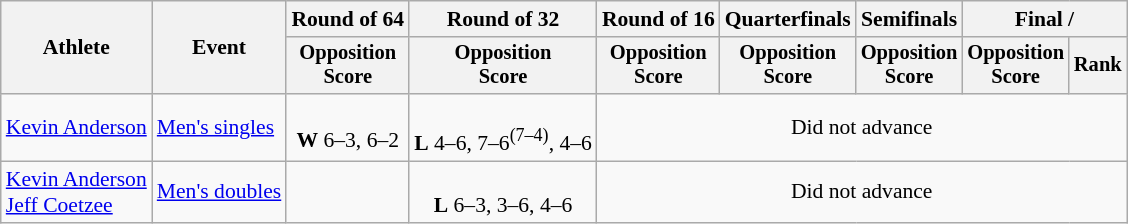<table class=wikitable style="font-size:90%">
<tr>
<th rowspan="2">Athlete</th>
<th rowspan="2">Event</th>
<th>Round of 64</th>
<th>Round of 32</th>
<th>Round of 16</th>
<th>Quarterfinals</th>
<th>Semifinals</th>
<th colspan=2>Final / </th>
</tr>
<tr style="font-size:95%">
<th>Opposition<br>Score</th>
<th>Opposition<br>Score</th>
<th>Opposition<br>Score</th>
<th>Opposition<br>Score</th>
<th>Opposition<br>Score</th>
<th>Opposition<br>Score</th>
<th>Rank</th>
</tr>
<tr align=center>
<td align=left><a href='#'>Kevin Anderson</a></td>
<td align=left><a href='#'>Men's singles</a></td>
<td><br><strong>W</strong> 6–3, 6–2</td>
<td><br><strong>L</strong> 4–6, 7–6<sup>(7–4)</sup>, 4–6</td>
<td colspan=5>Did not advance</td>
</tr>
<tr align=center>
<td align=left><a href='#'>Kevin Anderson</a> <br><a href='#'>Jeff Coetzee</a></td>
<td align=left><a href='#'>Men's doubles</a></td>
<td></td>
<td><br><strong>L</strong> 6–3, 3–6, 4–6</td>
<td colspan=5>Did not advance</td>
</tr>
</table>
